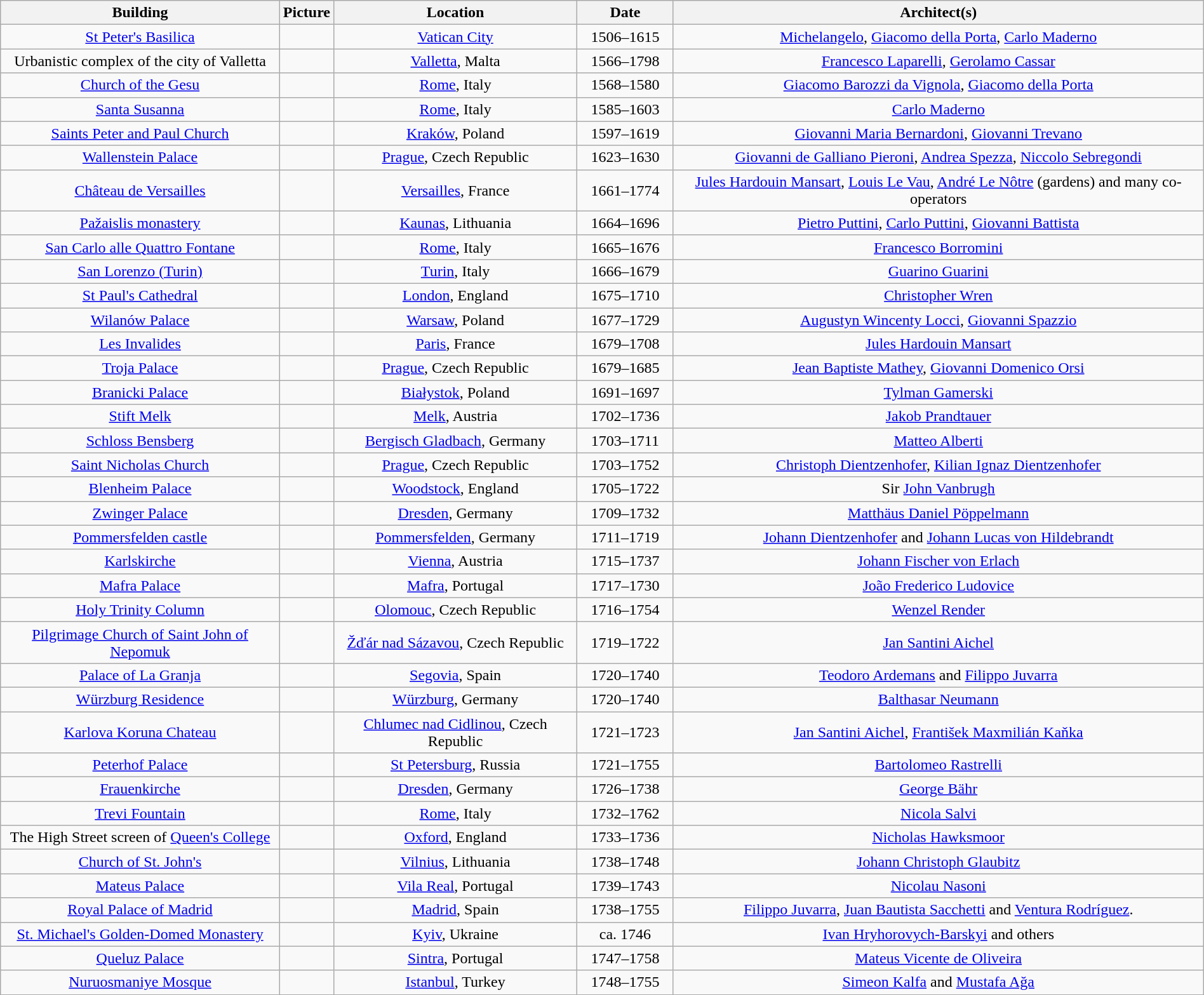<table width=100% class="wikitable sortable">
<tr>
<th>Building</th>
<th class="unsortable">Picture</th>
<th>Location</th>
<th width=8%>Date</th>
<th class="unsortable">Architect(s)</th>
</tr>
<tr>
<td align="center"><a href='#'>St Peter's Basilica</a></td>
<td></td>
<td align="center"><a href='#'>Vatican City</a></td>
<td align="center">1506–1615</td>
<td align="center"><a href='#'>Michelangelo</a>, <a href='#'>Giacomo della Porta</a>, <a href='#'>Carlo Maderno</a></td>
</tr>
<tr>
<td align="center">Urbanistic complex of the city of Valletta</td>
<td></td>
<td align="center"><a href='#'>Valletta</a>, Malta</td>
<td align="center">1566–1798</td>
<td align="center"><a href='#'>Francesco Laparelli</a>, <a href='#'>Gerolamo Cassar</a></td>
</tr>
<tr>
<td align="center"><a href='#'>Church of the Gesu</a></td>
<td></td>
<td align="center"><a href='#'>Rome</a>, Italy</td>
<td align="center">1568–1580</td>
<td align="center"><a href='#'>Giacomo Barozzi da Vignola</a>, <a href='#'>Giacomo della Porta</a></td>
</tr>
<tr>
<td align="center"><a href='#'>Santa Susanna</a></td>
<td></td>
<td align="center"><a href='#'>Rome</a>, Italy</td>
<td align="center">1585–1603</td>
<td align="center"><a href='#'>Carlo Maderno</a></td>
</tr>
<tr>
<td align="center"><a href='#'>Saints Peter and Paul Church</a></td>
<td></td>
<td align="center"><a href='#'>Kraków</a>, Poland</td>
<td align="center">1597–1619</td>
<td align="center"><a href='#'>Giovanni Maria Bernardoni</a>, <a href='#'>Giovanni Trevano</a></td>
</tr>
<tr>
<td align="center"><a href='#'>Wallenstein Palace</a></td>
<td></td>
<td align="center"><a href='#'>Prague</a>, Czech Republic</td>
<td align="center">1623–1630</td>
<td align="center"><a href='#'>Giovanni de Galliano Pieroni</a>, <a href='#'>Andrea Spezza</a>, <a href='#'>Niccolo Sebregondi</a></td>
</tr>
<tr>
<td align="center"><a href='#'>Château de Versailles</a></td>
<td></td>
<td align="center"><a href='#'>Versailles</a>, France</td>
<td align="center">1661–1774</td>
<td align="center"><a href='#'>Jules Hardouin Mansart</a>, <a href='#'>Louis Le Vau</a>, <a href='#'>André Le Nôtre</a> (gardens) and many co-operators</td>
</tr>
<tr>
<td align="center"><a href='#'>Pažaislis monastery</a></td>
<td></td>
<td align="center"><a href='#'>Kaunas</a>, Lithuania</td>
<td align="center">1664–1696</td>
<td align="center"><a href='#'>Pietro Puttini</a>, <a href='#'>Carlo Puttini</a>, <a href='#'>Giovanni Battista</a></td>
</tr>
<tr>
<td align="center"><a href='#'>San Carlo alle Quattro Fontane</a></td>
<td></td>
<td align="center"><a href='#'>Rome</a>, Italy</td>
<td align="center">1665–1676</td>
<td align="center"><a href='#'>Francesco Borromini</a></td>
</tr>
<tr>
<td align="center"><a href='#'>San Lorenzo (Turin)</a></td>
<td></td>
<td align="center"><a href='#'>Turin</a>, Italy</td>
<td align="center">1666–1679</td>
<td align="center"><a href='#'>Guarino Guarini</a></td>
</tr>
<tr>
<td align="center"><a href='#'>St Paul's Cathedral</a></td>
<td></td>
<td align="center"><a href='#'>London</a>, England</td>
<td align="center">1675–1710</td>
<td align="center"><a href='#'>Christopher Wren</a></td>
</tr>
<tr>
<td align="center"><a href='#'>Wilanów Palace</a></td>
<td></td>
<td align="center"><a href='#'>Warsaw</a>, Poland</td>
<td align="center">1677–1729</td>
<td align="center"><a href='#'>Augustyn Wincenty Locci</a>, <a href='#'>Giovanni Spazzio</a></td>
</tr>
<tr>
<td align="center"><a href='#'>Les Invalides</a></td>
<td></td>
<td align="center"><a href='#'>Paris</a>, France</td>
<td align="center">1679–1708</td>
<td align="center"><a href='#'>Jules Hardouin Mansart</a></td>
</tr>
<tr>
<td align="center"><a href='#'>Troja Palace</a></td>
<td></td>
<td align="center"><a href='#'>Prague</a>, Czech Republic</td>
<td align="center">1679–1685</td>
<td align="center"><a href='#'>Jean Baptiste Mathey</a>, <a href='#'>Giovanni Domenico Orsi</a></td>
</tr>
<tr>
<td align="center"><a href='#'>Branicki Palace</a></td>
<td></td>
<td align="center"><a href='#'>Białystok</a>, Poland</td>
<td align="center">1691–1697</td>
<td align="center"><a href='#'>Tylman Gamerski</a></td>
</tr>
<tr>
<td align="center"><a href='#'>Stift Melk</a></td>
<td></td>
<td align="center"><a href='#'>Melk</a>, Austria</td>
<td align="center">1702–1736</td>
<td align="center"><a href='#'>Jakob Prandtauer</a></td>
</tr>
<tr>
<td align="center"><a href='#'>Schloss Bensberg</a></td>
<td></td>
<td align="center"><a href='#'>Bergisch Gladbach</a>, Germany</td>
<td align="center">1703–1711</td>
<td align="center"><a href='#'>Matteo Alberti</a></td>
</tr>
<tr>
<td align="center"><a href='#'>Saint Nicholas Church</a></td>
<td></td>
<td align="center"><a href='#'>Prague</a>, Czech Republic</td>
<td align="center">1703–1752</td>
<td align="center"><a href='#'>Christoph Dientzenhofer</a>, <a href='#'>Kilian Ignaz Dientzenhofer</a></td>
</tr>
<tr>
<td align="center"><a href='#'>Blenheim Palace</a></td>
<td></td>
<td align="center"><a href='#'>Woodstock</a>, England</td>
<td align="center">1705–1722</td>
<td align="center">Sir <a href='#'>John Vanbrugh</a></td>
</tr>
<tr>
<td align="center"><a href='#'>Zwinger Palace</a></td>
<td></td>
<td align="center"><a href='#'>Dresden</a>, Germany</td>
<td align="center">1709–1732</td>
<td align="center"><a href='#'>Matthäus Daniel Pöppelmann</a></td>
</tr>
<tr>
<td align="center"><a href='#'>Pommersfelden castle</a></td>
<td></td>
<td align="center"><a href='#'>Pommersfelden</a>, Germany</td>
<td align="center">1711–1719</td>
<td align="center"><a href='#'>Johann Dientzenhofer</a> and <a href='#'>Johann Lucas von Hildebrandt</a></td>
</tr>
<tr>
<td align="center"><a href='#'>Karlskirche</a></td>
<td></td>
<td align="center"><a href='#'>Vienna</a>, Austria</td>
<td align="center">1715–1737</td>
<td align="center"><a href='#'>Johann Fischer von Erlach</a></td>
</tr>
<tr>
<td align="center"><a href='#'>Mafra Palace</a></td>
<td></td>
<td align="center"><a href='#'>Mafra</a>, Portugal</td>
<td align="center">1717–1730</td>
<td align="center"><a href='#'>João Frederico Ludovice</a></td>
</tr>
<tr>
<td align="center"><a href='#'>Holy Trinity Column</a></td>
<td></td>
<td align="center"><a href='#'>Olomouc</a>, Czech Republic</td>
<td align="center">1716–1754</td>
<td align="center"><a href='#'>Wenzel Render</a></td>
</tr>
<tr>
<td align="center"><a href='#'>Pilgrimage Church of Saint John of Nepomuk</a></td>
<td></td>
<td align="center"><a href='#'>Žďár nad Sázavou</a>, Czech Republic</td>
<td align="center">1719–1722</td>
<td align="center"><a href='#'>Jan Santini Aichel</a></td>
</tr>
<tr>
<td align="center"><a href='#'>Palace of La Granja</a></td>
<td></td>
<td align="center"><a href='#'>Segovia</a>, Spain</td>
<td align="center">1720–1740</td>
<td align="center"><a href='#'>Teodoro Ardemans</a> and <a href='#'>Filippo Juvarra</a></td>
</tr>
<tr>
<td align="center"><a href='#'>Würzburg Residence</a></td>
<td></td>
<td align="center"><a href='#'>Würzburg</a>, Germany</td>
<td align="center">1720–1740</td>
<td align="center"><a href='#'>Balthasar Neumann</a></td>
</tr>
<tr>
<td align="center"><a href='#'>Karlova Koruna Chateau</a></td>
<td></td>
<td align="center"><a href='#'>Chlumec nad Cidlinou</a>, Czech Republic</td>
<td align="center">1721–1723</td>
<td align="center"><a href='#'>Jan Santini Aichel</a>, <a href='#'>František Maxmilián Kaňka</a></td>
</tr>
<tr>
<td align="center"><a href='#'>Peterhof Palace</a></td>
<td></td>
<td align="center"><a href='#'>St Petersburg</a>, Russia</td>
<td align="center">1721–1755</td>
<td align="center"><a href='#'>Bartolomeo Rastrelli</a></td>
</tr>
<tr>
<td align="center"><a href='#'>Frauenkirche</a></td>
<td></td>
<td align="center"><a href='#'>Dresden</a>, Germany</td>
<td align="center">1726–1738</td>
<td align="center"><a href='#'>George Bähr</a></td>
</tr>
<tr>
<td align="center"><a href='#'>Trevi Fountain</a></td>
<td></td>
<td align="center"><a href='#'>Rome</a>, Italy</td>
<td align="center">1732–1762</td>
<td align="center"><a href='#'>Nicola Salvi</a></td>
</tr>
<tr>
<td align="center">The High Street screen of <a href='#'>Queen's College</a></td>
<td></td>
<td align="center"><a href='#'>Oxford</a>, England</td>
<td align="center">1733–1736</td>
<td align="center"><a href='#'>Nicholas Hawksmoor</a></td>
</tr>
<tr>
<td align="center"><a href='#'>Church of St. John's</a></td>
<td></td>
<td align="center"><a href='#'>Vilnius</a>, Lithuania</td>
<td align="center">1738–1748</td>
<td align="center"><a href='#'>Johann Christoph Glaubitz</a></td>
</tr>
<tr>
<td align="center"><a href='#'>Mateus Palace</a></td>
<td></td>
<td align="center"><a href='#'>Vila Real</a>, Portugal</td>
<td align="center">1739–1743</td>
<td align="center"><a href='#'>Nicolau Nasoni</a></td>
</tr>
<tr>
<td align="center"><a href='#'>Royal Palace of Madrid</a></td>
<td></td>
<td align="center"><a href='#'>Madrid</a>, Spain</td>
<td align="center">1738–1755</td>
<td align="center"><a href='#'>Filippo Juvarra</a>, <a href='#'>Juan Bautista Sacchetti</a> and <a href='#'>Ventura Rodríguez</a>.</td>
</tr>
<tr>
<td align="center"><a href='#'>St. Michael's Golden-Domed Monastery</a></td>
<td></td>
<td align="center"><a href='#'>Kyiv</a>, Ukraine</td>
<td align="center">ca. 1746</td>
<td align="center"><a href='#'>Ivan Hryhorovych-Barskyi</a> and others</td>
</tr>
<tr>
<td align="center"><a href='#'>Queluz Palace</a></td>
<td></td>
<td align="center"><a href='#'>Sintra</a>, Portugal</td>
<td align="center">1747–1758</td>
<td align="center"><a href='#'>Mateus Vicente de Oliveira</a></td>
</tr>
<tr>
<td align="center"><a href='#'>Nuruosmaniye Mosque</a></td>
<td></td>
<td align="center"><a href='#'>Istanbul</a>, Turkey</td>
<td align="center">1748–1755</td>
<td align="center"><a href='#'>Simeon Kalfa</a> and <a href='#'>Mustafa Ağa</a></td>
</tr>
<tr>
</tr>
</table>
